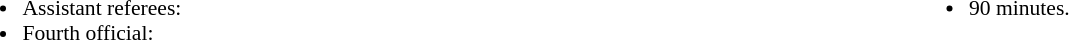<table style="width:100%; font-size:90%">
<tr>
<td style="width:50%; vertical-align:top"><br><ul><li>Assistant referees:</li><li>Fourth official:</li></ul></td>
<td style="width:50%; vertical-align:top"><br><ul><li>90 minutes.</li></ul></td>
</tr>
</table>
